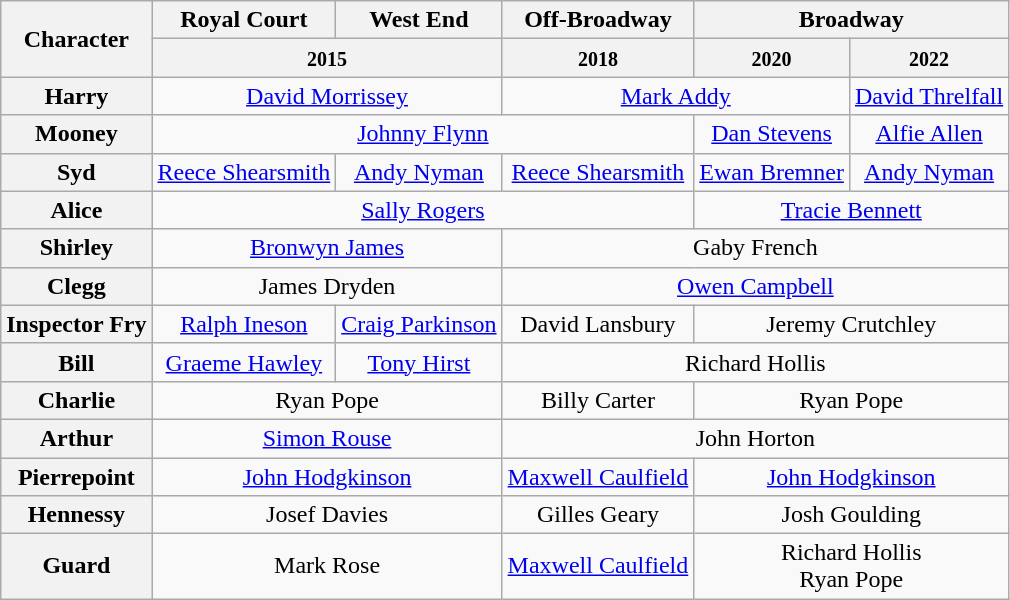<table class="wikitable">
<tr>
<th rowspan="2" scope="col">Character</th>
<th scope="col" class="unsortable">Royal Court </th>
<th scope="col" class="unsortable">West End</th>
<th scope="col" class="unsortable">Off-Broadway</th>
<th colspan="2" scope="col" class="unsortable">Broadway</th>
</tr>
<tr>
<th colspan="2"><small>2015</small></th>
<th><small>2018</small></th>
<th><small>2020</small></th>
<th><small>2022</small></th>
</tr>
<tr>
<th scope="row">Harry</th>
<td align="center" colspan="2"><a href='#'>David Morrissey</a></td>
<td align="center" colspan="2"><a href='#'>Mark Addy</a></td>
<td align="center"><a href='#'>David Threlfall</a></td>
</tr>
<tr>
<th scope="row">Mooney</th>
<td colspan="3" align="center"><a href='#'>Johnny Flynn</a></td>
<td align="center"><a href='#'>Dan Stevens</a></td>
<td align="center"><a href='#'>Alfie Allen</a></td>
</tr>
<tr>
<th scope="row">Syd</th>
<td align="center" colspan="1"><a href='#'>Reece Shearsmith</a></td>
<td align="center" colspan="1"><a href='#'>Andy Nyman</a></td>
<td align="center"><a href='#'>Reece Shearsmith</a></td>
<td align="center"><a href='#'>Ewan Bremner</a></td>
<td align="center"><a href='#'>Andy Nyman</a></td>
</tr>
<tr>
<th scope="row">Alice</th>
<td colspan="3" align="center"><a href='#'>Sally Rogers</a></td>
<td colspan="2" align="center"><a href='#'>Tracie Bennett</a></td>
</tr>
<tr>
<th scope="row">Shirley</th>
<td align="center" colspan="2"><a href='#'>Bronwyn James</a></td>
<td align="center" colspan="3">Gaby French</td>
</tr>
<tr>
<th scope="row">Clegg</th>
<td align="center" colspan="2">James Dryden</td>
<td align="center" colspan="3"><a href='#'>Owen Campbell</a></td>
</tr>
<tr>
<th scope="row">Inspector Fry</th>
<td align="center" colspan="1"><a href='#'>Ralph Ineson</a></td>
<td align="center" colspan="1"><a href='#'>Craig Parkinson</a></td>
<td align="center">David Lansbury</td>
<td colspan="2" align="center">Jeremy Crutchley</td>
</tr>
<tr>
<th scope="row">Bill</th>
<td align="center" colspan="1"><a href='#'>Graeme Hawley</a></td>
<td align="center" colspan="1"><a href='#'>Tony Hirst</a></td>
<td align="center" colspan="3">Richard Hollis</td>
</tr>
<tr>
<th scope="row">Charlie</th>
<td align="center" colspan="2">Ryan Pope</td>
<td align="center">Billy Carter</td>
<td colspan="2" align="center">Ryan Pope</td>
</tr>
<tr>
<th scope="row">Arthur</th>
<td align="center" colspan="2"><a href='#'>Simon Rouse</a></td>
<td align="center" colspan="3">John Horton</td>
</tr>
<tr>
<th scope="row">Pierrepoint</th>
<td align="center" colspan="2"><a href='#'>John Hodgkinson</a></td>
<td align="center"><a href='#'>Maxwell Caulfield</a></td>
<td colspan="2" align="center"><a href='#'>John Hodgkinson</a></td>
</tr>
<tr>
<th scope="row">Hennessy</th>
<td align="center" colspan="2">Josef Davies</td>
<td align="center">Gilles Geary</td>
<td colspan="2" align="center">Josh Goulding</td>
</tr>
<tr>
<th scope="row">Guard</th>
<td align="center" colspan="2">Mark Rose</td>
<td align="center"><a href='#'>Maxwell Caulfield</a></td>
<td colspan="2" align="center">Richard Hollis<br>Ryan Pope</td>
</tr>
</table>
